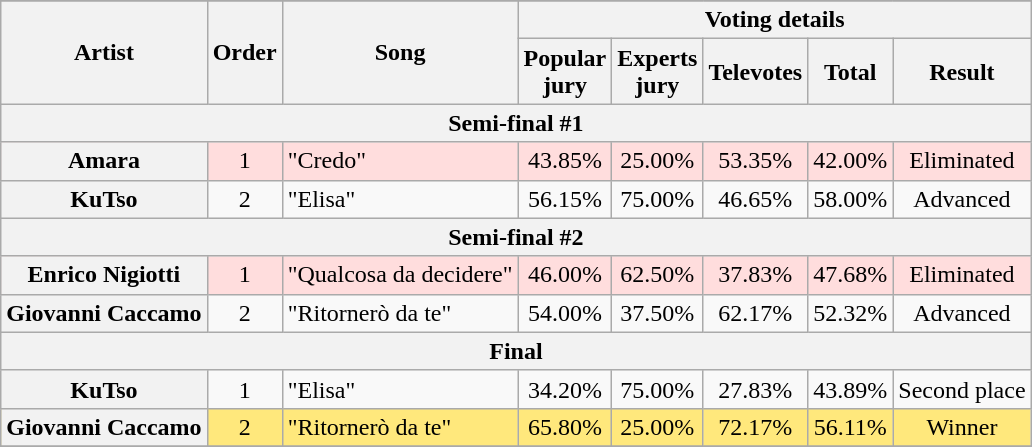<table class="wikitable plainrowheaders" style="text-align:center;">
<tr>
</tr>
<tr>
<th rowspan="2">Artist</th>
<th rowspan="2">Order</th>
<th rowspan="2">Song</th>
<th colspan="5">Voting details</th>
</tr>
<tr>
<th>Popular<br>jury</th>
<th>Experts<br>jury</th>
<th>Televotes</th>
<th>Total</th>
<th>Result</th>
</tr>
<tr>
<th colspan="9">Semi-final #1</th>
</tr>
<tr style="background-color:#FFDDDD;">
<th scope="row">Amara</th>
<td>1</td>
<td style="text-align:left;">"Credo"</td>
<td>43.85%</td>
<td>25.00%</td>
<td>53.35%</td>
<td>42.00%</td>
<td>Eliminated</td>
</tr>
<tr>
<th scope="row">KuTso</th>
<td>2</td>
<td style="text-align:left;">"Elisa"</td>
<td>56.15%</td>
<td>75.00%</td>
<td>46.65%</td>
<td>58.00%</td>
<td>Advanced</td>
</tr>
<tr>
<th colspan="9">Semi-final #2</th>
</tr>
<tr style="background-color:#FFDDDD;">
<th scope="row">Enrico Nigiotti</th>
<td>1</td>
<td style="text-align:left;">"Qualcosa da decidere"</td>
<td>46.00%</td>
<td>62.50%</td>
<td>37.83%</td>
<td>47.68%</td>
<td>Eliminated</td>
</tr>
<tr>
<th scope="row">Giovanni Caccamo</th>
<td>2</td>
<td style="text-align:left;">"Ritornerò da te"</td>
<td>54.00%</td>
<td>37.50%</td>
<td>62.17%</td>
<td>52.32%</td>
<td>Advanced</td>
</tr>
<tr>
<th colspan="9">Final</th>
</tr>
<tr>
<th scope="row">KuTso</th>
<td>1</td>
<td style="text-align:left;">"Elisa"</td>
<td>34.20%</td>
<td>75.00%</td>
<td>27.83%</td>
<td>43.89%</td>
<td>Second place</td>
</tr>
<tr style="background:#ffe87c;">
<th scope="row">Giovanni Caccamo</th>
<td>2</td>
<td style="text-align:left;">"Ritornerò da te"</td>
<td>65.80%</td>
<td>25.00%</td>
<td>72.17%</td>
<td>56.11%</td>
<td>Winner</td>
</tr>
<tr>
</tr>
</table>
